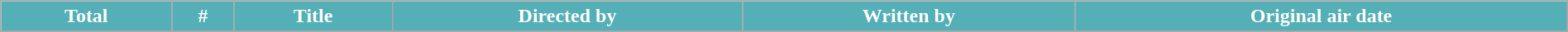<table class="wikitable plainrowheaders" style="background: #FFFFFF; width: 100%;">
<tr>
<th style="background-color:#54afb7; color:#FFFFFF;">Total</th>
<th style="background-color:#54afb7; color:#FFFFFF;">#</th>
<th ! style="background-color:#54afb7; color:#FFFFFF;">Title</th>
<th ! style="background-color:#54afb7; color:#FFFFFF;">Directed by</th>
<th ! style="background-color:#54afb7; color:#FFFFFF;">Written by</th>
<th ! style="background-color:#54afb7; color:#FFFFFF;">Original air date</th>
</tr>
<tr>
</tr>
</table>
